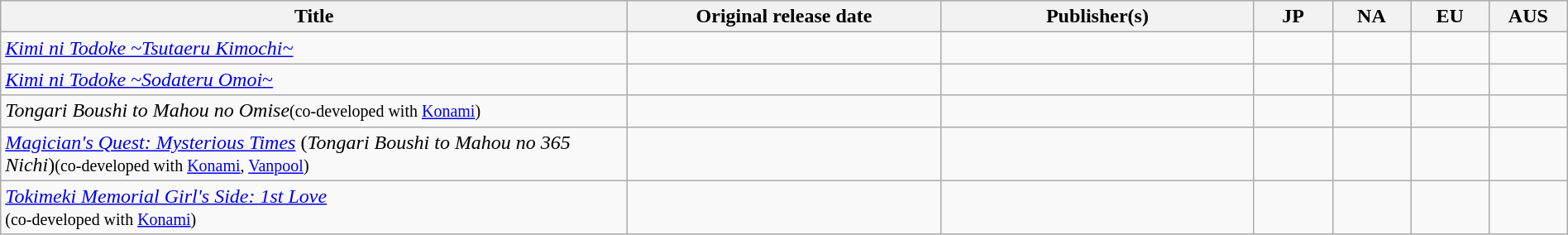<table class="wikitable sortable" style="width: 100%;">
<tr>
<th style="width:40%;">Title</th>
<th style="width:20%;">Original release date</th>
<th style="width:20%;">Publisher(s)</th>
<th style="width:5%;">JP</th>
<th style="width:5%;">NA</th>
<th style="width:5%;">EU</th>
<th style="width:5%;">AUS</th>
</tr>
<tr>
<td><em><a href='#'>Kimi ni Todoke ~Tsutaeru Kimochi~</a></em></td>
<td></td>
<td></td>
<td></td>
<td></td>
<td></td>
<td></td>
</tr>
<tr>
<td><a href='#'><em>Kimi ni Todoke ~Sodateru Omoi</em>~</a></td>
<td></td>
<td></td>
<td></td>
<td></td>
<td></td>
<td></td>
</tr>
<tr>
<td><em>Tongari Boushi to Mahou no Omise</em><small>(co-developed with <a href='#'>Konami</a>)</small></td>
<td></td>
<td></td>
<td></td>
<td></td>
<td></td>
<td></td>
</tr>
<tr>
<td><em><a href='#'>Magician's Quest: Mysterious Times</a></em> (<em>Tongari Boushi to Mahou no 365 Nichi</em>)<small>(co-developed with <a href='#'>Konami</a>, <a href='#'>Vanpool</a>)</small></td>
<td></td>
<td></td>
<td></td>
<td></td>
<td></td>
<td></td>
</tr>
<tr>
<td><em><a href='#'>Tokimeki Memorial Girl's Side: 1st Love</a></em><br><small>(co-developed with <a href='#'>Konami</a>)</small></td>
<td></td>
<td></td>
<td></td>
<td></td>
<td></td>
<td></td>
</tr>
</table>
